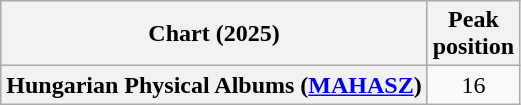<table class="wikitable sortable plainrowheaders" style="text-align:center">
<tr>
<th scope="col">Chart (2025)</th>
<th scope="col">Peak<br>position</th>
</tr>
<tr>
<th scope="row">Hungarian Physical Albums (<a href='#'>MAHASZ</a>)</th>
<td>16</td>
</tr>
</table>
